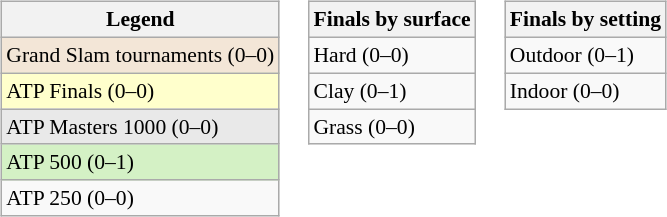<table>
<tr valign="top">
<td><br><table class=wikitable style=font-size:90%>
<tr>
<th>Legend</th>
</tr>
<tr style="background:#f3e6d7;">
<td>Grand Slam tournaments (0–0)</td>
</tr>
<tr style="background:#ffffcc;">
<td>ATP Finals (0–0)</td>
</tr>
<tr style="background:#e9e9e9;">
<td>ATP Masters 1000 (0–0)</td>
</tr>
<tr style="background:#d4f1c5;">
<td>ATP 500 (0–1)</td>
</tr>
<tr>
<td>ATP 250 (0–0)</td>
</tr>
</table>
</td>
<td><br><table class=wikitable style=font-size:90%>
<tr>
<th>Finals by surface</th>
</tr>
<tr>
<td>Hard (0–0)</td>
</tr>
<tr>
<td>Clay (0–1)</td>
</tr>
<tr>
<td>Grass (0–0)</td>
</tr>
</table>
</td>
<td><br><table class=wikitable style=font-size:90%>
<tr>
<th>Finals by setting</th>
</tr>
<tr>
<td>Outdoor (0–1)</td>
</tr>
<tr>
<td>Indoor (0–0)</td>
</tr>
</table>
</td>
</tr>
</table>
